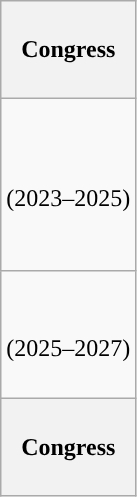<table class="wikitable" style="float:left; margin:0; margin-right:-0.5px; margin-top:14px; text-align:center;">
<tr style="white-space:nowrap; height:4.06em;">
<th>Congress</th>
</tr>
<tr style="white-space:nowrap; height:3.12em;">
<td style="height:6.7em"><strong></strong><br>(2023–2025)</td>
</tr>
<tr style="white-space:nowrap; height:3.12em;">
<td style="height:4.9em"><strong></strong><br>(2025–2027)</td>
</tr>
<tr style="white-space:nowrap; height:4.04em">
<th>Congress</th>
</tr>
</table>
